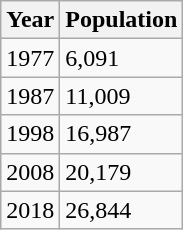<table class="wikitable">
<tr>
<th>Year</th>
<th>Population</th>
</tr>
<tr>
<td>1977</td>
<td>6,091</td>
</tr>
<tr>
<td>1987</td>
<td>11,009</td>
</tr>
<tr>
<td>1998</td>
<td>16,987</td>
</tr>
<tr>
<td>2008</td>
<td>20,179</td>
</tr>
<tr>
<td>2018</td>
<td>26,844</td>
</tr>
</table>
